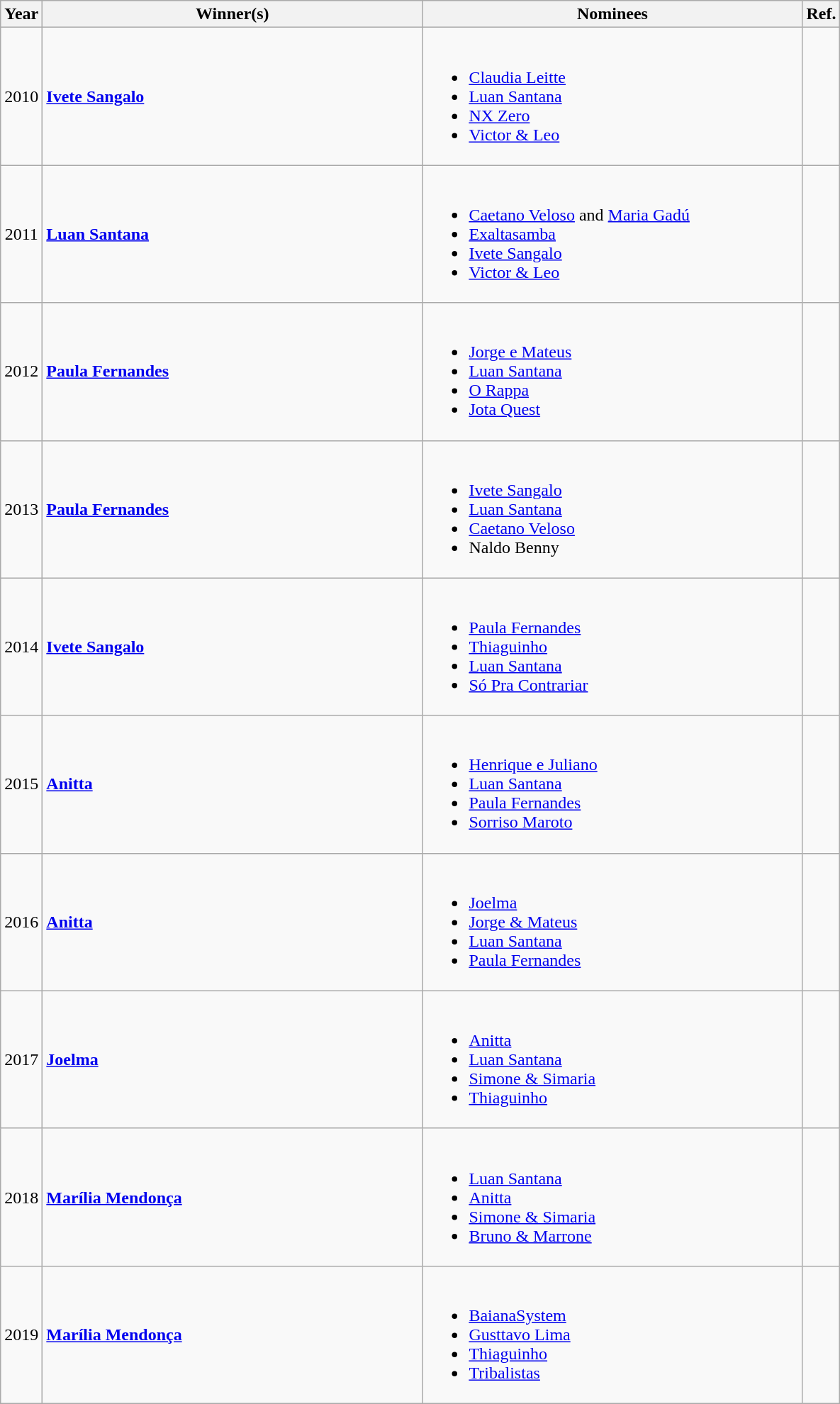<table class="wikitable sortable">
<tr>
<th style="width:5px;"><strong>Year</strong></th>
<th style="width:350px;"><strong>Winner(s)</strong></th>
<th style="width:350px;"><strong>Nominees</strong></th>
<th class="unsortable">Ref.</th>
</tr>
<tr>
<td align="center">2010</td>
<td><strong><a href='#'>Ivete Sangalo</a></strong></td>
<td><br><ul><li><a href='#'>Claudia Leitte</a></li><li><a href='#'>Luan Santana</a></li><li><a href='#'>NX Zero</a></li><li><a href='#'>Victor & Leo</a></li></ul></td>
<td></td>
</tr>
<tr>
<td align="center">2011</td>
<td><strong><a href='#'>Luan Santana</a></strong></td>
<td><br><ul><li><a href='#'>Caetano Veloso</a> and <a href='#'>Maria Gadú</a></li><li><a href='#'>Exaltasamba</a></li><li><a href='#'>Ivete Sangalo</a></li><li><a href='#'>Victor & Leo</a></li></ul></td>
<td></td>
</tr>
<tr>
<td align="center">2012</td>
<td><strong><a href='#'>Paula Fernandes</a></strong></td>
<td><br><ul><li><a href='#'>Jorge e Mateus</a></li><li><a href='#'>Luan Santana</a></li><li><a href='#'>O Rappa</a></li><li><a href='#'>Jota Quest</a></li></ul></td>
<td></td>
</tr>
<tr>
<td align="center">2013</td>
<td><strong><a href='#'>Paula Fernandes</a></strong></td>
<td><br><ul><li><a href='#'>Ivete Sangalo</a></li><li><a href='#'>Luan Santana</a></li><li><a href='#'>Caetano Veloso</a></li><li>Naldo Benny</li></ul></td>
<td></td>
</tr>
<tr>
<td align="center">2014</td>
<td><strong><a href='#'>Ivete Sangalo</a></strong></td>
<td><br><ul><li><a href='#'>Paula Fernandes</a></li><li><a href='#'>Thiaguinho</a></li><li><a href='#'>Luan Santana</a></li><li><a href='#'>Só Pra Contrariar</a></li></ul></td>
<td></td>
</tr>
<tr>
<td align="center">2015</td>
<td><strong><a href='#'>Anitta</a></strong></td>
<td><br><ul><li><a href='#'>Henrique e Juliano</a></li><li><a href='#'>Luan Santana</a></li><li><a href='#'>Paula Fernandes</a></li><li><a href='#'>Sorriso Maroto</a></li></ul></td>
<td></td>
</tr>
<tr>
<td align="center">2016</td>
<td><strong><a href='#'>Anitta</a></strong></td>
<td><br><ul><li><a href='#'>Joelma</a></li><li><a href='#'>Jorge & Mateus</a></li><li><a href='#'>Luan Santana</a></li><li><a href='#'>Paula Fernandes</a></li></ul></td>
<td></td>
</tr>
<tr>
<td align="center">2017</td>
<td><strong><a href='#'>Joelma</a></strong></td>
<td><br><ul><li><a href='#'>Anitta</a></li><li><a href='#'>Luan Santana</a></li><li><a href='#'>Simone & Simaria</a></li><li><a href='#'>Thiaguinho</a></li></ul></td>
<td></td>
</tr>
<tr>
<td align="center">2018</td>
<td><strong><a href='#'>Marília Mendonça</a></strong></td>
<td><br><ul><li><a href='#'>Luan Santana</a></li><li><a href='#'>Anitta</a></li><li><a href='#'>Simone & Simaria</a></li><li><a href='#'>Bruno & Marrone</a></li></ul></td>
<td></td>
</tr>
<tr>
<td align="center">2019</td>
<td><strong><a href='#'>Marília Mendonça</a></strong></td>
<td><br><ul><li><a href='#'>BaianaSystem</a></li><li><a href='#'>Gusttavo Lima</a></li><li><a href='#'>Thiaguinho</a></li><li><a href='#'>Tribalistas</a></li></ul></td>
<td></td>
</tr>
</table>
